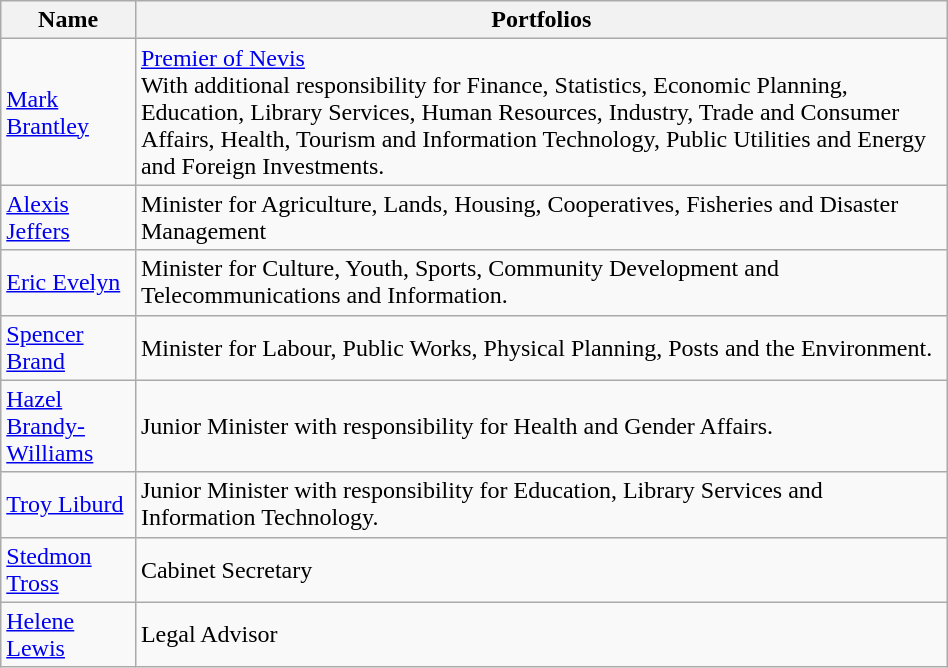<table class="wikitable" style="width:50%;">
<tr>
<th>Name</th>
<th>Portfolios</th>
</tr>
<tr>
<td><a href='#'>Mark Brantley</a></td>
<td><a href='#'>Premier of Nevis</a><br>With additional responsibility for Finance, Statistics, Economic Planning, Education, Library Services, Human Resources, Industry, Trade and Consumer Affairs, Health, Tourism and Information Technology, Public Utilities and Energy and Foreign Investments.</td>
</tr>
<tr>
<td><a href='#'>Alexis Jeffers</a></td>
<td>Minister for Agriculture, Lands, Housing, Cooperatives, Fisheries and Disaster Management</td>
</tr>
<tr>
<td><a href='#'>Eric Evelyn</a></td>
<td>Minister for Culture, Youth, Sports, Community Development and Telecommunications and Information.</td>
</tr>
<tr>
<td><a href='#'>Spencer Brand</a></td>
<td>Minister for Labour, Public Works, Physical Planning, Posts and the Environment.</td>
</tr>
<tr>
<td><a href='#'>Hazel Brandy-Williams</a></td>
<td>Junior Minister with responsibility for Health and Gender Affairs.</td>
</tr>
<tr>
<td><a href='#'>Troy Liburd</a></td>
<td>Junior Minister with responsibility for Education, Library Services and Information Technology.</td>
</tr>
<tr>
<td><a href='#'>Stedmon Tross</a></td>
<td>Cabinet Secretary</td>
</tr>
<tr>
<td><a href='#'>Helene Lewis</a></td>
<td>Legal Advisor</td>
</tr>
</table>
